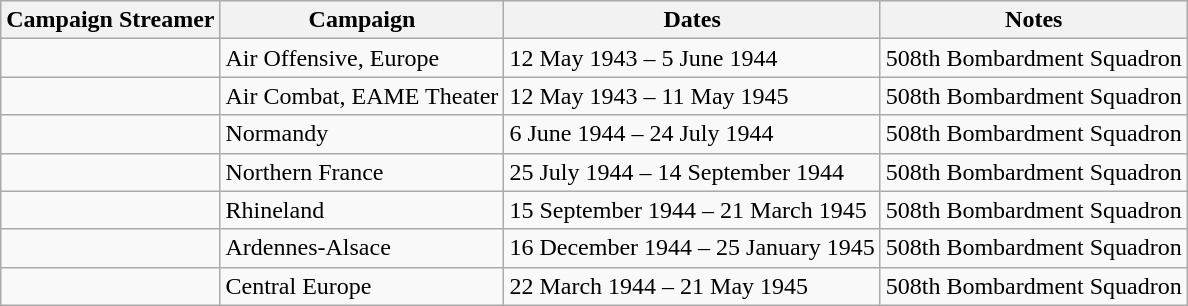<table class="wikitable">
<tr style="background:#efefef;">
<th>Campaign Streamer</th>
<th>Campaign</th>
<th>Dates</th>
<th>Notes</th>
</tr>
<tr>
<td></td>
<td>Air Offensive, Europe</td>
<td>12 May 1943 – 5 June 1944</td>
<td>508th Bombardment Squadron</td>
</tr>
<tr>
<td></td>
<td>Air Combat, EAME Theater</td>
<td>12 May 1943 – 11 May 1945</td>
<td>508th Bombardment Squadron</td>
</tr>
<tr>
<td></td>
<td>Normandy</td>
<td>6 June 1944 – 24 July 1944</td>
<td>508th Bombardment Squadron</td>
</tr>
<tr>
<td></td>
<td>Northern France</td>
<td>25 July 1944 – 14 September 1944</td>
<td>508th Bombardment Squadron</td>
</tr>
<tr>
<td></td>
<td>Rhineland</td>
<td>15 September 1944 – 21 March 1945</td>
<td>508th Bombardment Squadron</td>
</tr>
<tr>
<td></td>
<td>Ardennes-Alsace</td>
<td>16 December 1944 – 25 January 1945</td>
<td>508th Bombardment Squadron</td>
</tr>
<tr>
<td></td>
<td>Central Europe</td>
<td>22 March 1944 – 21 May 1945</td>
<td>508th Bombardment Squadron</td>
</tr>
</table>
